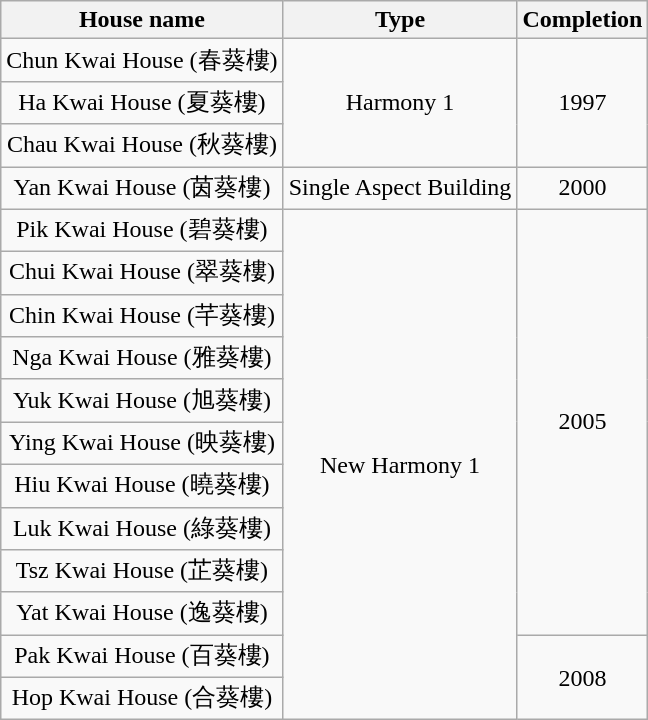<table class="wikitable" style="text-align: center">
<tr>
<th>House name</th>
<th>Type</th>
<th>Completion</th>
</tr>
<tr>
<td>Chun Kwai House (春葵樓)</td>
<td rowspan="3">Harmony 1</td>
<td rowspan="3">1997</td>
</tr>
<tr>
<td>Ha Kwai House (夏葵樓)</td>
</tr>
<tr>
<td>Chau Kwai House (秋葵樓)</td>
</tr>
<tr>
<td>Yan Kwai House (茵葵樓)</td>
<td>Single Aspect Building</td>
<td>2000</td>
</tr>
<tr>
<td>Pik Kwai House (碧葵樓)</td>
<td rowspan="12">New Harmony 1</td>
<td rowspan="10">2005</td>
</tr>
<tr>
<td>Chui Kwai House (翠葵樓)</td>
</tr>
<tr>
<td>Chin Kwai House (芊葵樓)</td>
</tr>
<tr>
<td>Nga Kwai House (雅葵樓)</td>
</tr>
<tr>
<td>Yuk Kwai House (旭葵樓)</td>
</tr>
<tr>
<td>Ying Kwai House (映葵樓)</td>
</tr>
<tr>
<td>Hiu Kwai House (曉葵樓)</td>
</tr>
<tr>
<td>Luk Kwai House (綠葵樓)</td>
</tr>
<tr>
<td>Tsz Kwai House (芷葵樓)</td>
</tr>
<tr>
<td>Yat Kwai House (逸葵樓)</td>
</tr>
<tr>
<td>Pak Kwai House (百葵樓)</td>
<td rowspan="2">2008</td>
</tr>
<tr>
<td>Hop Kwai House (合葵樓)</td>
</tr>
</table>
